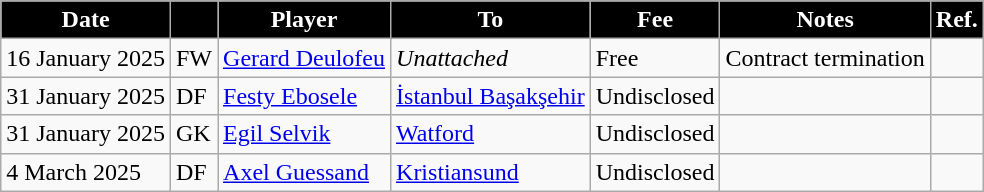<table class="wikitable plainrowheaders">
<tr>
<th style="background:black; color:white; text-align:center;"><strong>Date</strong></th>
<th style="background:black; color:white; text-align:center;"><strong></strong></th>
<th style="background:black; color:white; text-align:center;"><strong>Player</strong></th>
<th style="background:black; color:white; text-align:center;"><strong>To</strong></th>
<th style="background:black; color:white; text-align:center;"><strong>Fee</strong></th>
<th style="background:black; color:white; text-align:center;"><strong>Notes</strong></th>
<th style="background:black; color:white; text-align:center;"><strong>Ref.</strong></th>
</tr>
<tr>
<td>16 January 2025</td>
<td>FW</td>
<td> <a href='#'>Gerard Deulofeu</a></td>
<td><em>Unattached</em></td>
<td>Free</td>
<td>Contract termination</td>
<td></td>
</tr>
<tr>
<td>31 January 2025</td>
<td>DF</td>
<td> <a href='#'>Festy Ebosele</a></td>
<td> <a href='#'>İstanbul Başakşehir</a></td>
<td>Undisclosed</td>
<td></td>
<td></td>
</tr>
<tr>
<td>31 January 2025</td>
<td>GK</td>
<td> <a href='#'>Egil Selvik</a></td>
<td> <a href='#'>Watford</a></td>
<td>Undisclosed</td>
<td></td>
<td></td>
</tr>
<tr>
<td>4 March 2025</td>
<td>DF</td>
<td> <a href='#'>Axel Guessand</a></td>
<td> <a href='#'>Kristiansund</a></td>
<td>Undisclosed</td>
<td></td>
<td></td>
</tr>
</table>
